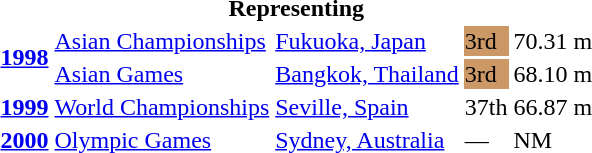<table>
<tr>
<th colspan="5">Representing </th>
</tr>
<tr>
<td rowspan=2><strong><a href='#'>1998</a></strong></td>
<td><a href='#'>Asian Championships</a></td>
<td><a href='#'>Fukuoka, Japan</a></td>
<td bgcolor="cc9966">3rd</td>
<td>70.31 m</td>
</tr>
<tr>
<td><a href='#'>Asian Games</a></td>
<td><a href='#'>Bangkok, Thailand</a></td>
<td bgcolor="cc9966">3rd</td>
<td>68.10 m</td>
</tr>
<tr>
<td><strong><a href='#'>1999</a></strong></td>
<td><a href='#'>World Championships</a></td>
<td><a href='#'>Seville, Spain</a></td>
<td>37th</td>
<td>66.87 m</td>
</tr>
<tr>
<td><strong><a href='#'>2000</a></strong></td>
<td><a href='#'>Olympic Games</a></td>
<td><a href='#'>Sydney, Australia</a></td>
<td>—</td>
<td>NM</td>
</tr>
</table>
